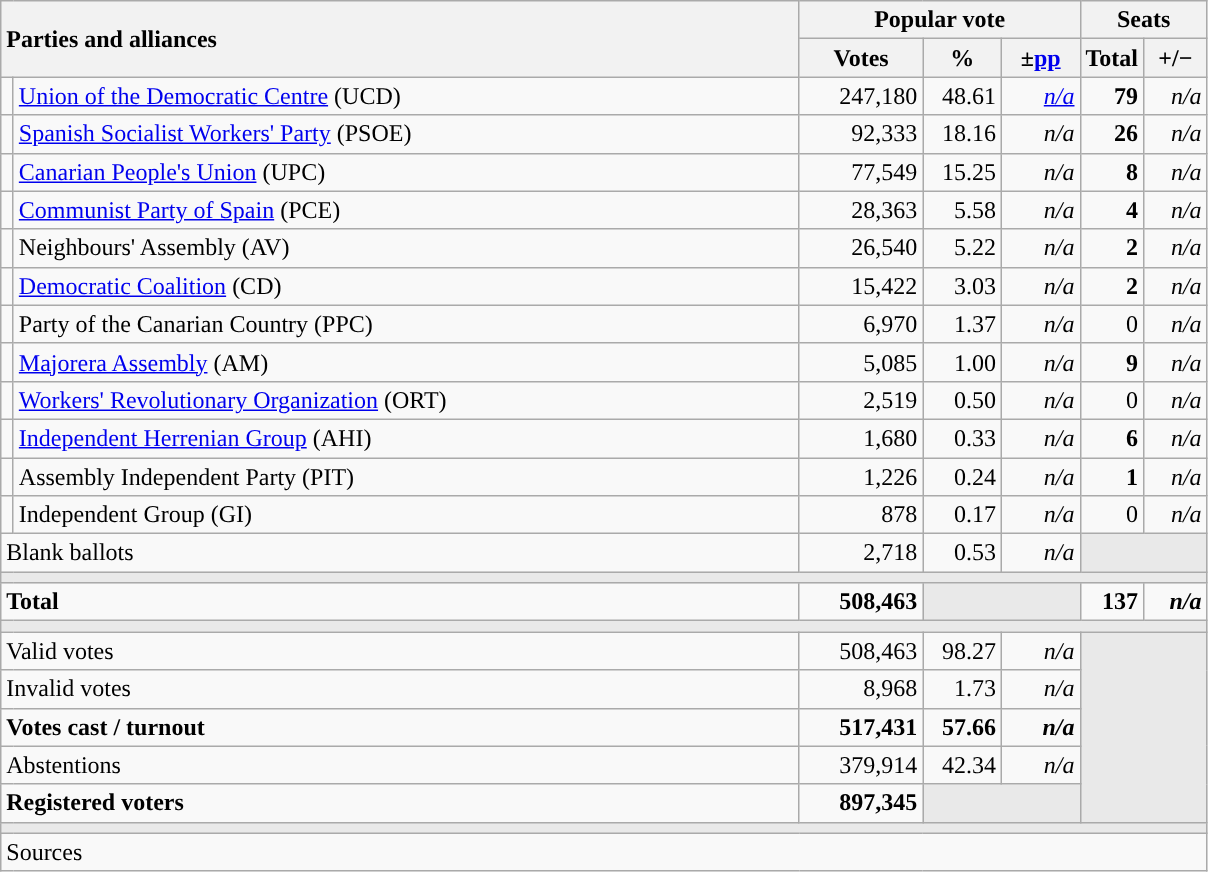<table class="wikitable" style="text-align:right;">
<tr>
<th style="text-align:left;" rowspan="2" colspan="2" width="525">Parties and alliances</th>
<th colspan="3">Popular vote</th>
<th colspan="2">Seats</th>
</tr>
<tr>
<th width="75">Votes</th>
<th width="45">%</th>
<th width="45">±<a href='#'>pp</a></th>
<th width="35">Total</th>
<th width="35">+/−</th>
</tr>
<tr>
<td width="1" style="color:inherit;background:"></td>
<td align="left"><a href='#'>Union of the Democratic Centre</a> (UCD)</td>
<td>247,180</td>
<td>48.61</td>
<td><em><a href='#'>n/a</a></em></td>
<td><strong>79</strong></td>
<td><em>n/a</em></td>
</tr>
<tr>
<td style="color:inherit;background:"></td>
<td align="left"><a href='#'>Spanish Socialist Workers' Party</a> (PSOE)</td>
<td>92,333</td>
<td>18.16</td>
<td><em>n/a</em></td>
<td><strong>26</strong></td>
<td><em>n/a</em></td>
</tr>
<tr>
<td style="color:inherit;background:"></td>
<td align="left"><a href='#'>Canarian People's Union</a> (UPC)</td>
<td>77,549</td>
<td>15.25</td>
<td><em>n/a</em></td>
<td><strong>8</strong></td>
<td><em>n/a</em></td>
</tr>
<tr>
<td style="color:inherit;background:"></td>
<td align="left"><a href='#'>Communist Party of Spain</a> (PCE)</td>
<td>28,363</td>
<td>5.58</td>
<td><em>n/a</em></td>
<td><strong>4</strong></td>
<td><em>n/a</em></td>
</tr>
<tr>
<td style="color:inherit;background:"></td>
<td align="left">Neighbours' Assembly (AV)</td>
<td>26,540</td>
<td>5.22</td>
<td><em>n/a</em></td>
<td><strong>2</strong></td>
<td><em>n/a</em></td>
</tr>
<tr>
<td style="color:inherit;background:"></td>
<td align="left"><a href='#'>Democratic Coalition</a> (CD)</td>
<td>15,422</td>
<td>3.03</td>
<td><em>n/a</em></td>
<td><strong>2</strong></td>
<td><em>n/a</em></td>
</tr>
<tr>
<td style="color:inherit;background:"></td>
<td align="left">Party of the Canarian Country (PPC)</td>
<td>6,970</td>
<td>1.37</td>
<td><em>n/a</em></td>
<td>0</td>
<td><em>n/a</em></td>
</tr>
<tr>
<td style="color:inherit;background:"></td>
<td align="left"><a href='#'>Majorera Assembly</a> (AM)</td>
<td>5,085</td>
<td>1.00</td>
<td><em>n/a</em></td>
<td><strong>9</strong></td>
<td><em>n/a</em></td>
</tr>
<tr>
<td style="color:inherit;background:"></td>
<td align="left"><a href='#'>Workers' Revolutionary Organization</a> (ORT)</td>
<td>2,519</td>
<td>0.50</td>
<td><em>n/a</em></td>
<td>0</td>
<td><em>n/a</em></td>
</tr>
<tr>
<td style="color:inherit;background:"></td>
<td align="left"><a href='#'>Independent Herrenian Group</a> (AHI)</td>
<td>1,680</td>
<td>0.33</td>
<td><em>n/a</em></td>
<td><strong>6</strong></td>
<td><em>n/a</em></td>
</tr>
<tr>
<td style="color:inherit;background:"></td>
<td align="left">Assembly Independent Party (PIT)</td>
<td>1,226</td>
<td>0.24</td>
<td><em>n/a</em></td>
<td><strong>1</strong></td>
<td><em>n/a</em></td>
</tr>
<tr>
<td style="color:inherit;background:"></td>
<td align="left">Independent Group (GI)</td>
<td>878</td>
<td>0.17</td>
<td><em>n/a</em></td>
<td>0</td>
<td><em>n/a</em></td>
</tr>
<tr>
<td align="left" colspan="2">Blank ballots</td>
<td>2,718</td>
<td>0.53</td>
<td><em>n/a</em></td>
<td bgcolor="#E9E9E9" colspan="2"></td>
</tr>
<tr>
<td colspan="7" bgcolor="#E9E9E9"></td>
</tr>
<tr style="font-weight:bold;">
<td align="left" colspan="2">Total</td>
<td>508,463</td>
<td bgcolor="#E9E9E9" colspan="2"></td>
<td>137</td>
<td><em>n/a</em></td>
</tr>
<tr>
<td colspan="7" bgcolor="#E9E9E9"></td>
</tr>
<tr>
<td align="left" colspan="2">Valid votes</td>
<td>508,463</td>
<td>98.27</td>
<td><em>n/a</em></td>
<td bgcolor="#E9E9E9" colspan="2" rowspan="5"></td>
</tr>
<tr>
<td align="left" colspan="2">Invalid votes</td>
<td>8,968</td>
<td>1.73</td>
<td><em>n/a</em></td>
</tr>
<tr style="font-weight:bold;">
<td align="left" colspan="2">Votes cast / turnout</td>
<td>517,431</td>
<td>57.66</td>
<td><em>n/a</em></td>
</tr>
<tr>
<td align="left" colspan="2">Abstentions</td>
<td>379,914</td>
<td>42.34</td>
<td><em>n/a</em></td>
</tr>
<tr style="font-weight:bold;">
<td align="left" colspan="2">Registered voters</td>
<td>897,345</td>
<td bgcolor="#E9E9E9" colspan="2"></td>
</tr>
<tr>
<td colspan="7" bgcolor="#E9E9E9"></td>
</tr>
<tr>
<td align="left" colspan="7">Sources</td>
</tr>
</table>
